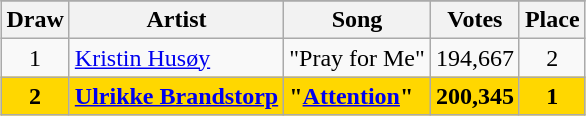<table class="sortable wikitable" style="margin: 1em auto 1em auto; text-align:center;">
<tr>
</tr>
<tr>
<th>Draw</th>
<th>Artist</th>
<th>Song</th>
<th>Votes</th>
<th>Place</th>
</tr>
<tr>
<td>1</td>
<td style="text-align:left;"><a href='#'>Kristin Husøy</a></td>
<td style="text-align:left;">"Pray for Me"</td>
<td>194,667</td>
<td>2</td>
</tr>
<tr style="font-weight:bold; background:gold;">
<td>2</td>
<td style="text-align:left;"><a href='#'>Ulrikke Brandstorp</a></td>
<td style="text-align:left;">"<a href='#'>Attention</a>"</td>
<td>200,345</td>
<td>1</td>
</tr>
</table>
